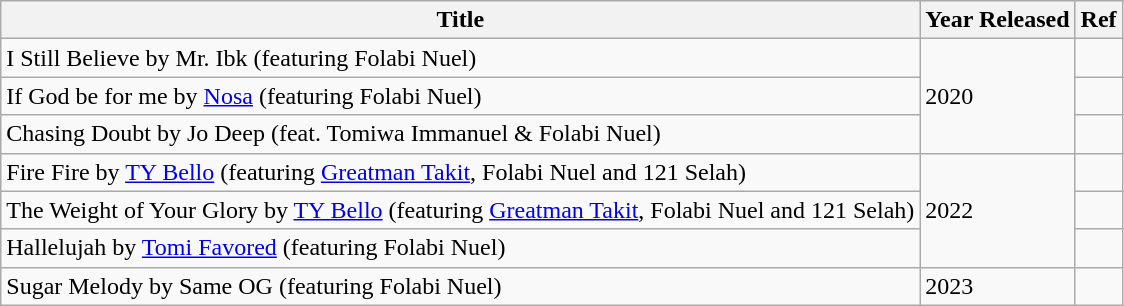<table class="wikitable mw-collapsible">
<tr>
<th>Title</th>
<th>Year Released</th>
<th>Ref</th>
</tr>
<tr>
<td>I Still Believe by Mr. Ibk (featuring Folabi Nuel)</td>
<td rowspan="3">2020</td>
<td></td>
</tr>
<tr>
<td>If God be for me by <a href='#'>Nosa</a> (featuring Folabi Nuel)</td>
<td></td>
</tr>
<tr>
<td>Chasing Doubt by Jo Deep (feat. Tomiwa Immanuel & Folabi Nuel)</td>
<td></td>
</tr>
<tr>
<td>Fire Fire by <a href='#'>TY Bello</a> (featuring <a href='#'>Greatman Takit</a>, Folabi Nuel and 121 Selah)</td>
<td rowspan="3">2022</td>
<td></td>
</tr>
<tr>
<td>The Weight of Your Glory by <a href='#'>TY Bello</a> (featuring <a href='#'>Greatman Takit</a>, Folabi Nuel and 121 Selah)</td>
<td></td>
</tr>
<tr>
<td>Hallelujah by <a href='#'>Tomi Favored</a> (featuring Folabi Nuel)</td>
<td></td>
</tr>
<tr>
<td>Sugar Melody by Same OG (featuring Folabi Nuel)</td>
<td>2023</td>
<td></td>
</tr>
</table>
